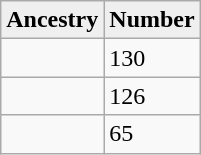<table style="float: center;" class="wikitable">
<tr>
<th style="background:#efefef;">Ancestry</th>
<th style="background:#efefef;">Number</th>
</tr>
<tr>
<td></td>
<td>130</td>
</tr>
<tr>
<td></td>
<td>126</td>
</tr>
<tr>
<td></td>
<td>65</td>
</tr>
</table>
